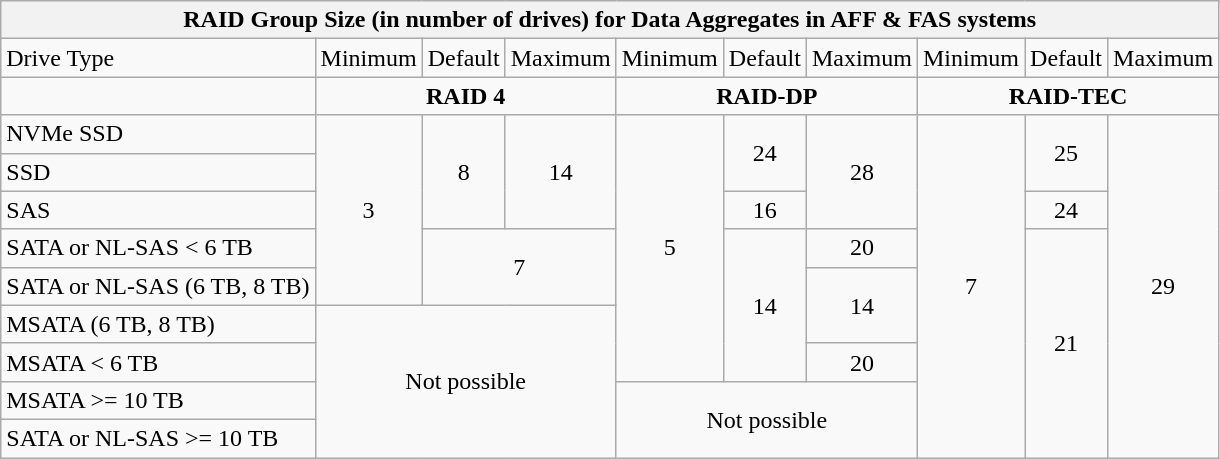<table class="wikitable">
<tr>
<th colspan="10" style="text-align: center;">RAID Group Size (in number of drives) for Data Aggregates in AFF & FAS systems</th>
</tr>
<tr>
<td>Drive Type</td>
<td style="text-align: center;">Minimum</td>
<td style="text-align: center;">Default</td>
<td style="text-align: center;">Maximum</td>
<td style="text-align: center;">Minimum</td>
<td style="text-align: center;">Default</td>
<td style="text-align: center;">Maximum</td>
<td style="text-align: center;">Minimum</td>
<td style="text-align: center;">Default</td>
<td style="text-align: center;">Maximum</td>
</tr>
<tr>
<td></td>
<td colspan="3" style="text-align: center; font-weight: bold;">RAID 4</td>
<td colspan="3" style="text-align: center; font-weight: bold;">RAID-DP</td>
<td colspan="3" style="text-align: center; font-weight: bold;">RAID-TEC</td>
</tr>
<tr>
<td>NVMe SSD</td>
<td rowspan="5" style="text-align: center;">3</td>
<td rowspan="3" style="text-align: center;">8</td>
<td rowspan="3" style="text-align: center;">14</td>
<td rowspan="7" style="text-align: center;">5</td>
<td rowspan="2" style="text-align: center;">24</td>
<td rowspan="3" style="text-align: center;">28</td>
<td rowspan="9" style="text-align: center;">7</td>
<td rowspan="2" style="text-align: center;">25</td>
<td rowspan="9" style="text-align: center;">29</td>
</tr>
<tr>
<td>SSD</td>
</tr>
<tr>
<td>SAS</td>
<td style="text-align: center;">16</td>
<td style="text-align: center;">24</td>
</tr>
<tr>
<td>SATA or NL-SAS  < 6 TB</td>
<td rowspan="2" colspan="2" style="text-align: center;">7</td>
<td rowspan="4" style="text-align: center;">14</td>
<td style="text-align: center;">20</td>
<td rowspan="6" style="text-align: center;">21</td>
</tr>
<tr>
<td>SATA or NL-SAS (6 TB, 8 TB)</td>
<td rowspan="2" style="text-align: center;">14</td>
</tr>
<tr>
<td>MSATA (6 TB, 8 TB)</td>
<td rowspan="4" colspan="3" style="text-align: center;">Not possible</td>
</tr>
<tr>
<td>MSATA  < 6 TB</td>
<td style="text-align: center;">20</td>
</tr>
<tr>
<td>MSATA  >= 10 TB</td>
<td rowspan="2" colspan="3" style="text-align: center;">Not possible</td>
</tr>
<tr>
<td>SATA or NL-SAS  >= 10 TB</td>
</tr>
</table>
